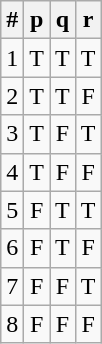<table class="wikitable" style="text-align:center;">
<tr>
<th>#</th>
<th>p</th>
<th>q</th>
<th>r</th>
</tr>
<tr>
<td>1</td>
<td>T</td>
<td>T</td>
<td>T</td>
</tr>
<tr>
<td>2</td>
<td>T</td>
<td>T</td>
<td>F</td>
</tr>
<tr>
<td>3</td>
<td>T</td>
<td>F</td>
<td>T</td>
</tr>
<tr>
<td>4</td>
<td>T</td>
<td>F</td>
<td>F</td>
</tr>
<tr>
<td>5</td>
<td>F</td>
<td>T</td>
<td>T</td>
</tr>
<tr>
<td>6</td>
<td>F</td>
<td>T</td>
<td>F</td>
</tr>
<tr>
<td>7</td>
<td>F</td>
<td>F</td>
<td>T</td>
</tr>
<tr>
<td>8</td>
<td>F</td>
<td>F</td>
<td>F</td>
</tr>
</table>
